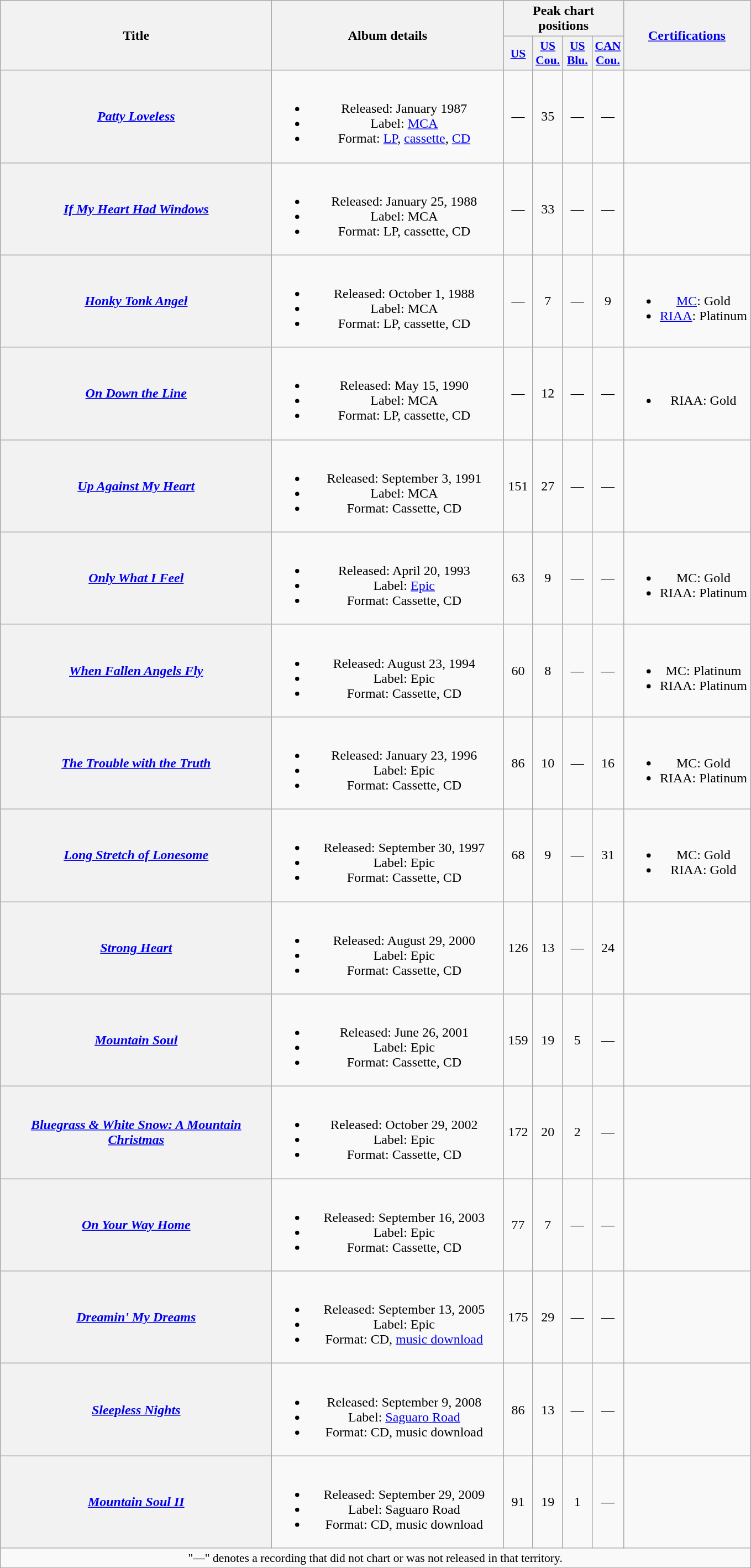<table class="wikitable plainrowheaders" style="text-align:center;" border="1">
<tr>
<th scope="col" rowspan="2" style="width:20em;">Title</th>
<th scope="col" rowspan="2" style="width:17em;">Album details</th>
<th scope="col" colspan="4">Peak chart positions</th>
<th scope="col" rowspan="2"><a href='#'>Certifications</a></th>
</tr>
<tr>
<th scope="col" style="width:2em;font-size:90%;"><a href='#'>US</a><br></th>
<th scope="col" style="width:2em;font-size:90%;"><a href='#'>US<br>Cou.</a><br></th>
<th scope="col" style="width:2em;font-size:90%;"><a href='#'>US<br>Blu.</a><br></th>
<th scope="col" style="width:2em;font-size:90%;"><a href='#'>CAN<br>Cou.</a><br></th>
</tr>
<tr>
<th scope="row"><em><a href='#'>Patty Loveless</a></em></th>
<td><br><ul><li>Released: January 1987</li><li>Label: <a href='#'>MCA</a></li><li>Format: <a href='#'>LP</a>, <a href='#'>cassette</a>, <a href='#'>CD</a></li></ul></td>
<td>—</td>
<td>35</td>
<td>—</td>
<td>—</td>
<td></td>
</tr>
<tr>
<th scope="row"><em><a href='#'>If My Heart Had Windows</a></em></th>
<td><br><ul><li>Released: January 25, 1988</li><li>Label: MCA</li><li>Format: LP, cassette, CD</li></ul></td>
<td>—</td>
<td>33</td>
<td>—</td>
<td>—</td>
<td></td>
</tr>
<tr>
<th scope="row"><em><a href='#'>Honky Tonk Angel</a></em></th>
<td><br><ul><li>Released: October 1, 1988</li><li>Label: MCA</li><li>Format: LP, cassette, CD</li></ul></td>
<td>—</td>
<td>7</td>
<td>—</td>
<td>9</td>
<td><br><ul><li><a href='#'>MC</a>: Gold</li><li><a href='#'>RIAA</a>: Platinum</li></ul></td>
</tr>
<tr>
<th scope="row"><em><a href='#'>On Down the Line</a></em></th>
<td><br><ul><li>Released: May 15, 1990</li><li>Label: MCA</li><li>Format: LP, cassette, CD</li></ul></td>
<td>—</td>
<td>12</td>
<td>—</td>
<td>—</td>
<td><br><ul><li>RIAA: Gold</li></ul></td>
</tr>
<tr>
<th scope="row"><em><a href='#'>Up Against My Heart</a></em></th>
<td><br><ul><li>Released: September 3, 1991</li><li>Label: MCA</li><li>Format: Cassette, CD</li></ul></td>
<td>151</td>
<td>27</td>
<td>—</td>
<td>—</td>
<td></td>
</tr>
<tr>
<th scope="row"><em><a href='#'>Only What I Feel</a></em></th>
<td><br><ul><li>Released: April 20, 1993</li><li>Label: <a href='#'>Epic</a></li><li>Format: Cassette, CD</li></ul></td>
<td>63</td>
<td>9</td>
<td>—</td>
<td>—</td>
<td><br><ul><li>MC: Gold</li><li>RIAA: Platinum</li></ul></td>
</tr>
<tr>
<th scope="row"><em><a href='#'>When Fallen Angels Fly</a></em></th>
<td><br><ul><li>Released: August 23, 1994</li><li>Label: Epic</li><li>Format: Cassette, CD</li></ul></td>
<td>60</td>
<td>8</td>
<td>—</td>
<td>—</td>
<td><br><ul><li>MC: Platinum</li><li>RIAA: Platinum</li></ul></td>
</tr>
<tr>
<th scope="row"><em><a href='#'>The Trouble with the Truth</a></em></th>
<td><br><ul><li>Released: January 23, 1996</li><li>Label: Epic</li><li>Format: Cassette, CD</li></ul></td>
<td>86</td>
<td>10</td>
<td>—</td>
<td>16</td>
<td><br><ul><li>MC: Gold</li><li>RIAA: Platinum</li></ul></td>
</tr>
<tr>
<th scope="row"><em><a href='#'>Long Stretch of Lonesome</a></em></th>
<td><br><ul><li>Released: September 30, 1997</li><li>Label: Epic</li><li>Format: Cassette, CD</li></ul></td>
<td>68</td>
<td>9</td>
<td>—</td>
<td>31</td>
<td><br><ul><li>MC: Gold</li><li>RIAA: Gold</li></ul></td>
</tr>
<tr>
<th scope="row"><em><a href='#'>Strong Heart</a></em></th>
<td><br><ul><li>Released: August 29, 2000</li><li>Label: Epic</li><li>Format: Cassette, CD</li></ul></td>
<td>126</td>
<td>13</td>
<td>—</td>
<td>24</td>
<td></td>
</tr>
<tr>
<th scope="row"><em><a href='#'>Mountain Soul</a></em></th>
<td><br><ul><li>Released: June 26, 2001</li><li>Label: Epic</li><li>Format: Cassette, CD</li></ul></td>
<td>159</td>
<td>19</td>
<td>5</td>
<td>—</td>
<td></td>
</tr>
<tr>
<th scope="row"><em><a href='#'>Bluegrass & White Snow: A Mountain<br>Christmas</a></em></th>
<td><br><ul><li>Released: October 29, 2002</li><li>Label: Epic</li><li>Format: Cassette, CD</li></ul></td>
<td>172</td>
<td>20</td>
<td>2</td>
<td>—</td>
<td></td>
</tr>
<tr>
<th scope="row"><em><a href='#'>On Your Way Home</a></em></th>
<td><br><ul><li>Released: September 16, 2003</li><li>Label: Epic</li><li>Format: Cassette, CD</li></ul></td>
<td>77</td>
<td>7</td>
<td>—</td>
<td>—</td>
<td></td>
</tr>
<tr>
<th scope="row"><em><a href='#'>Dreamin' My Dreams</a></em></th>
<td><br><ul><li>Released: September 13, 2005</li><li>Label: Epic</li><li>Format: CD, <a href='#'>music download</a></li></ul></td>
<td>175</td>
<td>29</td>
<td>—</td>
<td>—</td>
<td></td>
</tr>
<tr>
<th scope="row"><em><a href='#'>Sleepless Nights</a></em></th>
<td><br><ul><li>Released: September 9, 2008</li><li>Label: <a href='#'>Saguaro Road</a></li><li>Format: CD, music download</li></ul></td>
<td>86</td>
<td>13</td>
<td>—</td>
<td>—</td>
<td></td>
</tr>
<tr>
<th scope="row"><em><a href='#'>Mountain Soul II</a></em></th>
<td><br><ul><li>Released: September 29, 2009</li><li>Label: Saguaro Road</li><li>Format: CD, music download</li></ul></td>
<td>91</td>
<td>19</td>
<td>1</td>
<td>—</td>
<td></td>
</tr>
<tr>
<td colspan="7" style="font-size:90%">"—" denotes a recording that did not chart or was not released in that territory.</td>
</tr>
</table>
